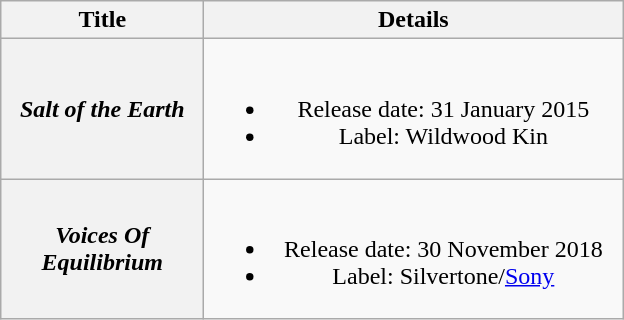<table class="wikitable plainrowheaders" style="text-align:center;">
<tr>
<th style="width:8em;">Title</th>
<th style="width:17em;">Details</th>
</tr>
<tr>
<th scope="row"><em>Salt of the Earth</em></th>
<td><br><ul><li>Release date: 31 January 2015</li><li>Label: Wildwood Kin</li></ul></td>
</tr>
<tr>
<th scope="row"><em>Voices Of Equilibrium</em></th>
<td><br><ul><li>Release date: 30 November 2018</li><li>Label: Silvertone/<a href='#'>Sony</a></li></ul></td>
</tr>
</table>
